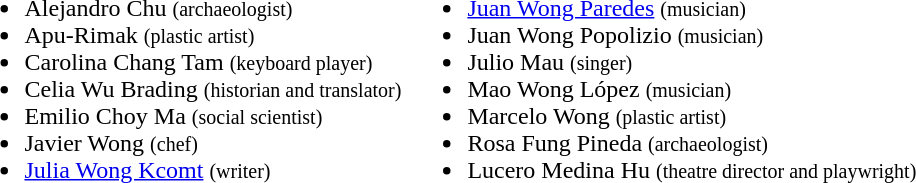<table>
<tr>
<td><br><ul><li>Alejandro Chu <small> (archaeologist) </small></li><li>Apu-Rimak <small> (plastic artist) </small></li><li>Carolina Chang Tam <small> (keyboard player) </small></li><li>Celia Wu Brading <small> (historian and translator) </small></li><li>Emilio Choy Ma <small> (social scientist) </small></li><li>Javier Wong <small> (chef) </small></li><li><a href='#'>Julia Wong Kcomt</a> <small>(writer) </small></li></ul></td>
<td><br><ul><li><a href='#'>Juan Wong Paredes</a> <small> (musician) </small></li><li>Juan Wong Popolizio <small> (musician) </small></li><li>Julio Mau <small> (singer) </small></li><li>Mao Wong López <small> (musician) </small></li><li>Marcelo Wong <small> (plastic artist) </small></li><li>Rosa Fung Pineda <small> (archaeologist) </small></li><li>Lucero Medina Hu <small> (theatre director and playwright) </small></li></ul></td>
</tr>
</table>
